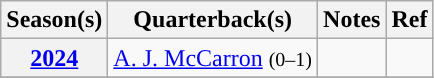<table class="wikitable plainrowheaders">
<tr>
<th>Season(s)</th>
<th>Quarterback(s)</th>
<th>Notes</th>
<th>Ref</th>
</tr>
<tr>
<th scope="row"><a href='#'>2024</a></th>
<td><a href='#'>A. J. McCarron</a> <small>(0–1)</small></td>
<td></td>
<td></td>
</tr>
<tr>
</tr>
</table>
